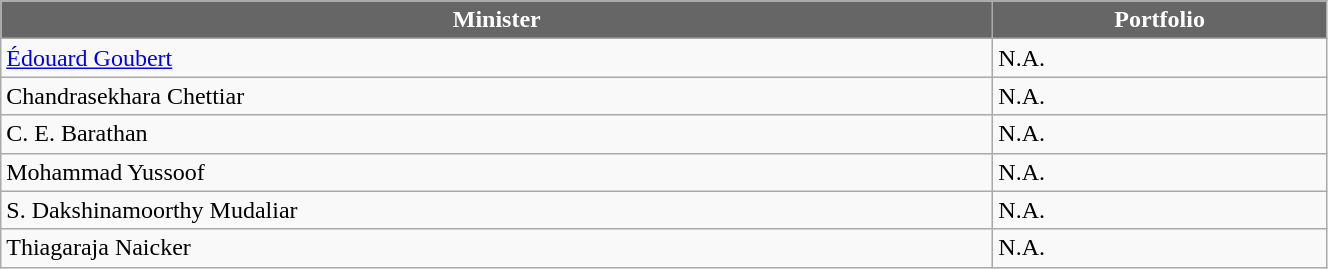<table class="wikitable" width="70%" style="font-size: x-big; font-family: verdana">
<tr>
<th style="background-color:#666666; color:white">Minister</th>
<th style="background-color:#666666; color:white">Portfolio</th>
</tr>
<tr -->
<td><a href='#'>Édouard Goubert</a><br></td>
<td>N.A.</td>
</tr>
<tr -->
<td>Chandrasekhara Chettiar</td>
<td>N.A.</td>
</tr>
<tr -->
<td>C. E. Barathan</td>
<td>N.A.</td>
</tr>
<tr -->
<td>Mohammad Yussoof</td>
<td>N.A.</td>
</tr>
<tr -->
<td>S. Dakshinamoorthy Mudaliar</td>
<td>N.A.</td>
</tr>
<tr -->
<td>Thiagaraja Naicker</td>
<td>N.A.</td>
</tr>
</table>
